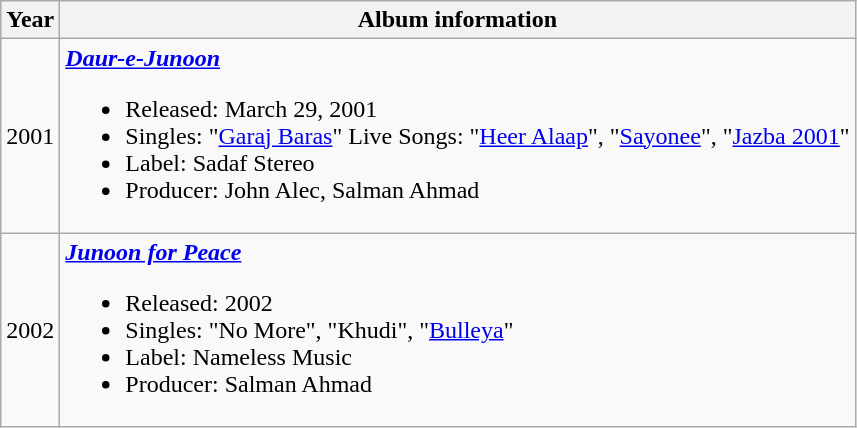<table class="wikitable">
<tr>
<th>Year</th>
<th>Album information</th>
</tr>
<tr>
<td>2001</td>
<td><strong><em><a href='#'>Daur-e-Junoon</a></em></strong><br><ul><li>Released: March 29, 2001</li><li>Singles: "<a href='#'>Garaj Baras</a>"  Live Songs: "<a href='#'>Heer Alaap</a>", "<a href='#'>Sayonee</a>", "<a href='#'>Jazba 2001</a>"</li><li>Label: Sadaf Stereo</li><li>Producer: John Alec, Salman Ahmad</li></ul></td>
</tr>
<tr>
<td>2002</td>
<td><strong><em><a href='#'>Junoon for Peace</a></em></strong><br><ul><li>Released: 2002</li><li>Singles: "No More", "Khudi", "<a href='#'>Bulleya</a>"</li><li>Label: Nameless Music</li><li>Producer: Salman Ahmad</li></ul></td>
</tr>
</table>
